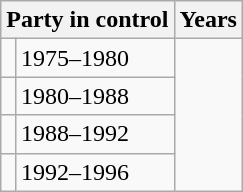<table class="wikitable">
<tr>
<th colspan="2">Party in control</th>
<th>Years</th>
</tr>
<tr>
<td></td>
<td>1975–1980</td>
</tr>
<tr>
<td></td>
<td>1980–1988</td>
</tr>
<tr>
<td></td>
<td>1988–1992</td>
</tr>
<tr>
<td></td>
<td>1992–1996</td>
</tr>
</table>
